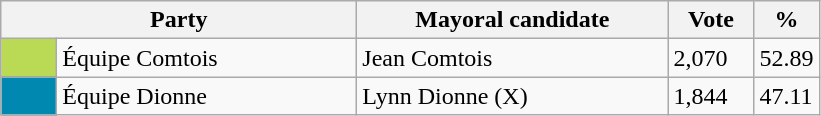<table class="wikitable">
<tr>
<th bgcolor="#DDDDFF" width="230px" colspan="2">Party</th>
<th bgcolor="#DDDDFF" width="200px">Mayoral candidate</th>
<th bgcolor="#DDDDFF" width="50px">Vote</th>
<th bgcolor="#DDDDFF" width="30px">%</th>
</tr>
<tr>
<td bgcolor=#BADA55 width="30px"> </td>
<td>Équipe Comtois</td>
<td>Jean Comtois</td>
<td>2,070</td>
<td>52.89</td>
</tr>
<tr>
<td bgcolor=#0088B0 width="30px"> </td>
<td>Équipe Dionne</td>
<td>Lynn Dionne (X)</td>
<td>1,844</td>
<td>47.11</td>
</tr>
</table>
